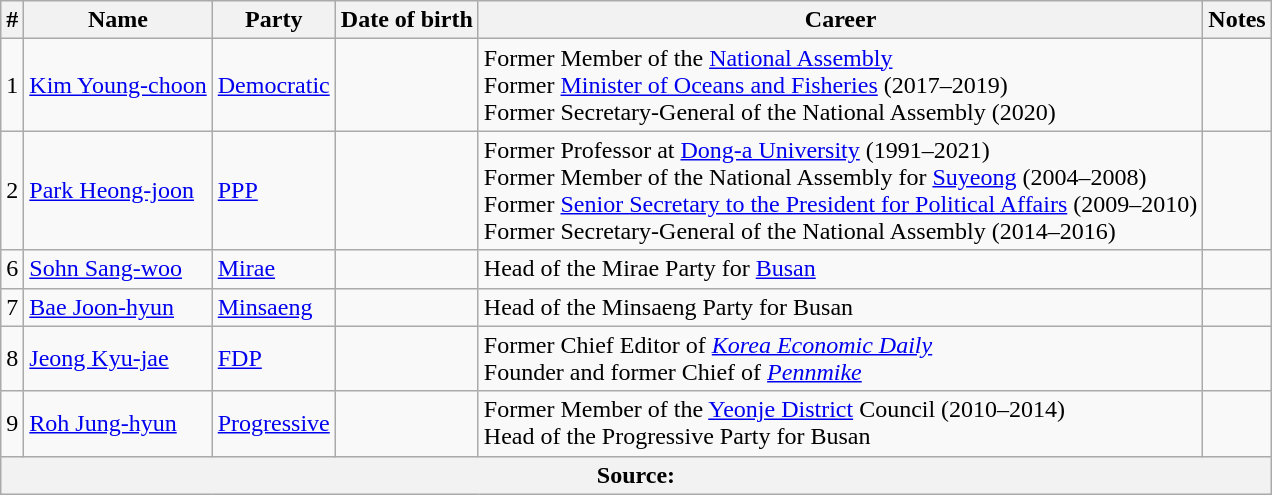<table class="wikitable">
<tr>
<th>#</th>
<th>Name</th>
<th>Party</th>
<th>Date of birth</th>
<th>Career</th>
<th>Notes</th>
</tr>
<tr>
<td>1</td>
<td><a href='#'>Kim Young-choon</a></td>
<td><a href='#'>Democratic</a></td>
<td></td>
<td>Former Member of the <a href='#'>National Assembly</a><br>Former <a href='#'>Minister of Oceans and Fisheries</a> (2017–2019)<br>Former Secretary-General of the National Assembly (2020)</td>
<td></td>
</tr>
<tr>
<td>2</td>
<td><a href='#'>Park Heong-joon</a></td>
<td><a href='#'>PPP</a></td>
<td></td>
<td>Former Professor at <a href='#'>Dong-a University</a> (1991–2021)<br>Former Member of the National Assembly for <a href='#'>Suyeong</a> (2004–2008)<br>Former <a href='#'>Senior Secretary to the President for Political Affairs</a> (2009–2010)<br>Former Secretary-General of the National Assembly (2014–2016)</td>
<td></td>
</tr>
<tr>
<td>6</td>
<td><a href='#'>Sohn Sang-woo</a></td>
<td><a href='#'>Mirae</a></td>
<td></td>
<td>Head of the Mirae Party for <a href='#'>Busan</a></td>
<td></td>
</tr>
<tr>
<td>7</td>
<td><a href='#'>Bae Joon-hyun</a></td>
<td><a href='#'>Minsaeng</a></td>
<td></td>
<td>Head of the Minsaeng Party for Busan</td>
<td></td>
</tr>
<tr>
<td>8</td>
<td><a href='#'>Jeong Kyu-jae</a></td>
<td><a href='#'>FDP</a></td>
<td></td>
<td>Former Chief Editor of <em><a href='#'>Korea Economic Daily</a></em><br>Founder and former Chief of <em><a href='#'>Pennmike</a></em></td>
<td></td>
</tr>
<tr>
<td>9</td>
<td><a href='#'>Roh Jung-hyun</a></td>
<td><a href='#'>Progressive</a></td>
<td></td>
<td>Former Member of the <a href='#'>Yeonje District</a> Council (2010–2014)<br>Head of the Progressive Party for Busan</td>
<td></td>
</tr>
<tr>
<th colspan="6">Source: </th>
</tr>
</table>
